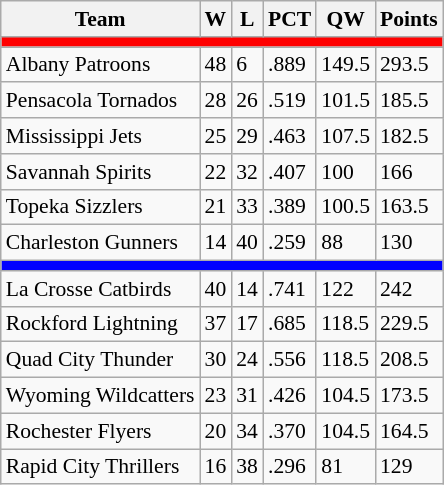<table class="wikitable" style="font-size:90%">
<tr>
<th>Team</th>
<th>W</th>
<th>L</th>
<th>PCT</th>
<th>QW</th>
<th>Points</th>
</tr>
<tr>
<th style="background:red" colspan="6"></th>
</tr>
<tr>
<td>Albany Patroons</td>
<td>48</td>
<td>6</td>
<td>.889</td>
<td>149.5</td>
<td>293.5</td>
</tr>
<tr>
<td>Pensacola Tornados</td>
<td>28</td>
<td>26</td>
<td>.519</td>
<td>101.5</td>
<td>185.5</td>
</tr>
<tr>
<td>Mississippi Jets</td>
<td>25</td>
<td>29</td>
<td>.463</td>
<td>107.5</td>
<td>182.5</td>
</tr>
<tr>
<td>Savannah Spirits</td>
<td>22</td>
<td>32</td>
<td>.407</td>
<td>100</td>
<td>166</td>
</tr>
<tr>
<td>Topeka Sizzlers</td>
<td>21</td>
<td>33</td>
<td>.389</td>
<td>100.5</td>
<td>163.5</td>
</tr>
<tr>
<td>Charleston Gunners</td>
<td>14</td>
<td>40</td>
<td>.259</td>
<td>88</td>
<td>130</td>
</tr>
<tr>
<th style="background:blue" colspan="6"></th>
</tr>
<tr>
<td>La Crosse Catbirds</td>
<td>40</td>
<td>14</td>
<td>.741</td>
<td>122</td>
<td>242</td>
</tr>
<tr>
<td>Rockford Lightning</td>
<td>37</td>
<td>17</td>
<td>.685</td>
<td>118.5</td>
<td>229.5</td>
</tr>
<tr>
<td>Quad City Thunder</td>
<td>30</td>
<td>24</td>
<td>.556</td>
<td>118.5</td>
<td>208.5</td>
</tr>
<tr>
<td>Wyoming Wildcatters</td>
<td>23</td>
<td>31</td>
<td>.426</td>
<td>104.5</td>
<td>173.5</td>
</tr>
<tr>
<td>Rochester Flyers</td>
<td>20</td>
<td>34</td>
<td>.370</td>
<td>104.5</td>
<td>164.5</td>
</tr>
<tr>
<td>Rapid City Thrillers</td>
<td>16</td>
<td>38</td>
<td>.296</td>
<td>81</td>
<td>129</td>
</tr>
</table>
